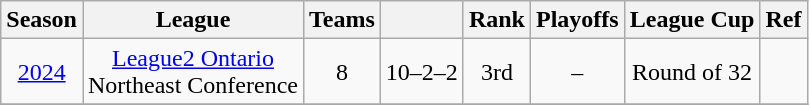<table class="wikitable" style="text-align: center;">
<tr>
<th>Season</th>
<th>League</th>
<th>Teams</th>
<th></th>
<th>Rank</th>
<th>Playoffs</th>
<th>League Cup</th>
<th>Ref</th>
</tr>
<tr>
<td><a href='#'>2024</a></td>
<td><a href='#'>League2 Ontario</a><br>Northeast Conference</td>
<td>8</td>
<td>10–2–2</td>
<td>3rd</td>
<td>–</td>
<td>Round of 32</td>
<td></td>
</tr>
<tr>
</tr>
</table>
